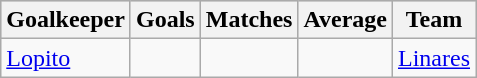<table class="wikitable sortable" class="wikitable">
<tr style="background:#ccc; text-align:center;">
<th>Goalkeeper</th>
<th>Goals</th>
<th>Matches</th>
<th>Average</th>
<th>Team</th>
</tr>
<tr>
<td> <a href='#'>Lopito</a></td>
<td></td>
<td></td>
<td></td>
<td><a href='#'>Linares</a></td>
</tr>
</table>
